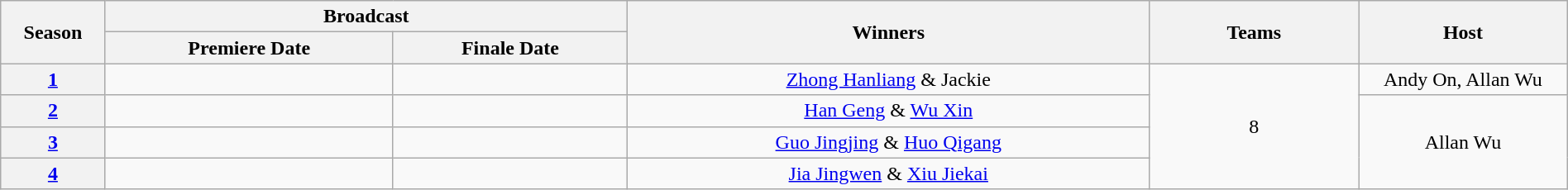<table class="wikitable" style="text-align:center"  width="100%">
<tr>
<th width="05%" rowspan="2">Season</th>
<th width="25%" colspan="2">Broadcast</th>
<th width="25%" rowspan="2">Winners</th>
<th width="10%" rowspan="2">Teams</th>
<th width="10%" rowspan="2">Host</th>
</tr>
<tr>
<th>Premiere Date</th>
<th>Finale Date</th>
</tr>
<tr>
<th><a href='#'>1</a></th>
<td></td>
<td></td>
<td><a href='#'>Zhong Hanliang</a> & Jackie</td>
<td rowspan=4>8</td>
<td>Andy On, Allan Wu</td>
</tr>
<tr>
<th><a href='#'>2</a></th>
<td></td>
<td></td>
<td><a href='#'>Han Geng</a> & <a href='#'>Wu Xin</a></td>
<td rowspan=3>Allan Wu</td>
</tr>
<tr>
<th><a href='#'>3</a></th>
<td></td>
<td></td>
<td><a href='#'>Guo Jingjing</a> & <a href='#'>Huo Qigang</a></td>
</tr>
<tr>
<th><a href='#'>4</a></th>
<td></td>
<td></td>
<td><a href='#'>Jia Jingwen</a> & <a href='#'>Xiu Jiekai</a></td>
</tr>
</table>
